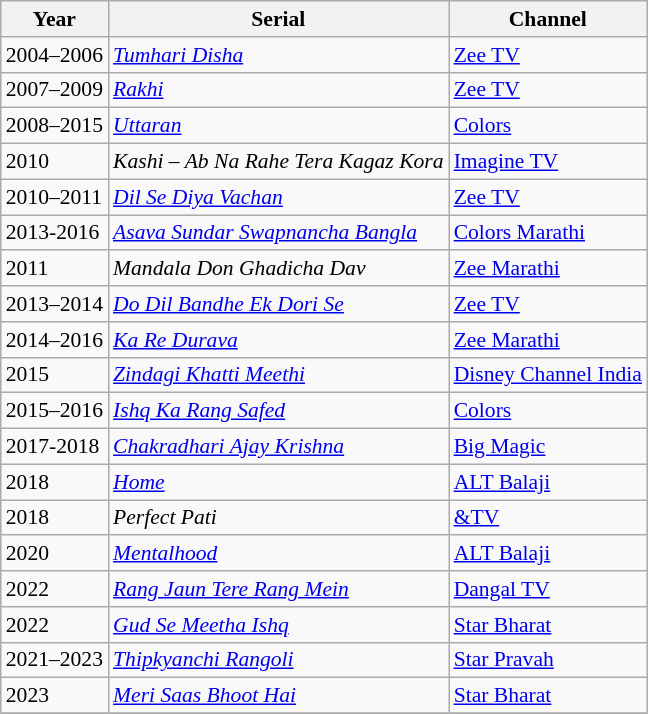<table class="wikitable" style="font-size: 90%;">
<tr>
<th>Year</th>
<th>Serial</th>
<th>Channel</th>
</tr>
<tr>
<td>2004–2006</td>
<td><em><a href='#'>Tumhari Disha</a></em></td>
<td><a href='#'>Zee TV</a></td>
</tr>
<tr>
<td>2007–2009</td>
<td><em><a href='#'>Rakhi</a></em></td>
<td><a href='#'>Zee TV</a></td>
</tr>
<tr>
<td>2008–2015</td>
<td><em><a href='#'>Uttaran</a></em></td>
<td><a href='#'>Colors</a></td>
</tr>
<tr>
<td>2010</td>
<td><em>Kashi – Ab Na Rahe Tera Kagaz Kora</em></td>
<td><a href='#'>Imagine TV</a></td>
</tr>
<tr>
<td>2010–2011</td>
<td><em><a href='#'>Dil Se Diya Vachan</a></em></td>
<td><a href='#'>Zee TV</a></td>
</tr>
<tr>
<td>2013-2016</td>
<td><em><a href='#'>Asava Sundar Swapnancha Bangla</a></em></td>
<td><a href='#'>Colors Marathi</a></td>
</tr>
<tr>
<td>2011</td>
<td><em>Mandala Don Ghadicha Dav</em></td>
<td><a href='#'>Zee Marathi</a></td>
</tr>
<tr>
<td>2013–2014</td>
<td><em><a href='#'>Do Dil Bandhe Ek Dori Se</a></em></td>
<td><a href='#'>Zee TV</a></td>
</tr>
<tr>
<td>2014–2016</td>
<td><em><a href='#'>Ka Re Durava</a></em></td>
<td><a href='#'>Zee Marathi</a></td>
</tr>
<tr>
<td>2015</td>
<td><em><a href='#'>Zindagi Khatti Meethi</a></em></td>
<td><a href='#'>Disney Channel India</a></td>
</tr>
<tr>
<td>2015–2016</td>
<td><em><a href='#'>Ishq Ka Rang Safed</a></em></td>
<td><a href='#'>Colors</a></td>
</tr>
<tr>
<td>2017-2018</td>
<td><em><a href='#'>Chakradhari Ajay Krishna</a></em></td>
<td><a href='#'>Big Magic</a></td>
</tr>
<tr>
<td>2018</td>
<td><em><a href='#'>Home</a></em></td>
<td><a href='#'>ALT Balaji</a></td>
</tr>
<tr>
<td>2018</td>
<td><em>Perfect Pati</em></td>
<td><a href='#'>&TV</a></td>
</tr>
<tr>
<td>2020</td>
<td><em><a href='#'>Mentalhood</a></em></td>
<td><a href='#'>ALT Balaji</a></td>
</tr>
<tr>
<td>2022</td>
<td><em><a href='#'>Rang Jaun Tere Rang Mein</a></em></td>
<td><a href='#'>Dangal TV</a></td>
</tr>
<tr>
<td>2022</td>
<td><em><a href='#'>Gud Se Meetha Ishq</a></em></td>
<td><a href='#'>Star Bharat</a></td>
</tr>
<tr>
<td>2021–2023</td>
<td><em><a href='#'>Thipkyanchi Rangoli</a></em></td>
<td><a href='#'>Star Pravah</a></td>
</tr>
<tr>
<td>2023</td>
<td><em><a href='#'>Meri Saas Bhoot Hai</a></em></td>
<td><a href='#'>Star Bharat</a></td>
</tr>
<tr>
</tr>
</table>
